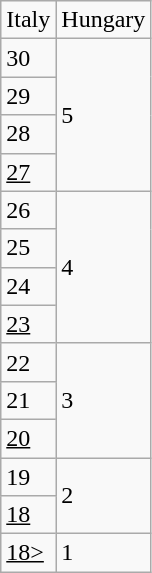<table class="wikitable">
<tr>
<td>Italy</td>
<td>Hungary</td>
</tr>
<tr>
<td>30</td>
<td rowspan="4">5</td>
</tr>
<tr>
<td>29</td>
</tr>
<tr>
<td>28</td>
</tr>
<tr>
<td><u>27</u></td>
</tr>
<tr>
<td>26</td>
<td rowspan="4">4</td>
</tr>
<tr>
<td>25</td>
</tr>
<tr>
<td>24</td>
</tr>
<tr>
<td><u>23</u></td>
</tr>
<tr>
<td>22</td>
<td rowspan="3">3</td>
</tr>
<tr>
<td>21</td>
</tr>
<tr>
<td><u>20</u></td>
</tr>
<tr>
<td>19</td>
<td rowspan="2">2</td>
</tr>
<tr>
<td><u>18</u></td>
</tr>
<tr>
<td><u>18></u></td>
<td>1</td>
</tr>
</table>
